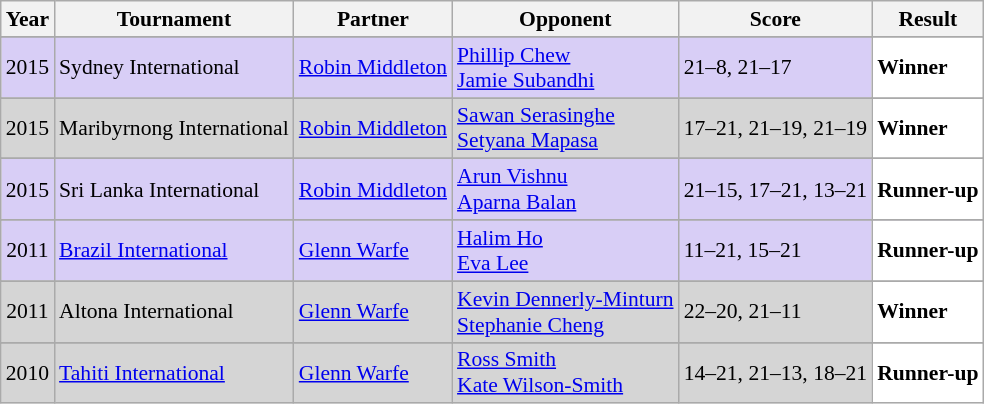<table class="sortable wikitable" style="font-size: 90%;">
<tr>
<th>Year</th>
<th>Tournament</th>
<th>Partner</th>
<th>Opponent</th>
<th>Score</th>
<th>Result</th>
</tr>
<tr>
</tr>
<tr style="background:#D8CEF6">
<td align="center">2015</td>
<td align="left">Sydney International</td>
<td align="left"> <a href='#'>Robin Middleton</a></td>
<td align="left"> <a href='#'>Phillip Chew</a><br> <a href='#'>Jamie Subandhi</a></td>
<td align="left">21–8, 21–17</td>
<td style="text-align:left; background:white"> <strong>Winner</strong></td>
</tr>
<tr>
</tr>
<tr style="background:#D5D5D5">
<td align="center">2015</td>
<td align="left">Maribyrnong International</td>
<td align="left"> <a href='#'>Robin Middleton</a></td>
<td align="left"> <a href='#'>Sawan Serasinghe</a><br> <a href='#'>Setyana Mapasa</a></td>
<td align="left">17–21, 21–19, 21–19</td>
<td style="text-align:left; background:white"> <strong>Winner</strong></td>
</tr>
<tr>
</tr>
<tr style="background:#D8CEF6">
<td align="center">2015</td>
<td align="left">Sri Lanka International</td>
<td align="left"> <a href='#'>Robin Middleton</a></td>
<td align="left"> <a href='#'>Arun Vishnu</a><br> <a href='#'>Aparna Balan</a></td>
<td align="left">21–15, 17–21, 13–21</td>
<td style="text-align:left; background:white"> <strong>Runner-up</strong></td>
</tr>
<tr>
</tr>
<tr style="background:#D8CEF6">
<td align="center">2011</td>
<td align="left"><a href='#'>Brazil International</a></td>
<td align="left"> <a href='#'>Glenn Warfe</a></td>
<td align="left"> <a href='#'>Halim Ho</a><br> <a href='#'>Eva Lee</a></td>
<td align="left">11–21, 15–21</td>
<td style="text-align:left; background:white"> <strong>Runner-up</strong></td>
</tr>
<tr>
</tr>
<tr style="background:#D5D5D5">
<td align="center">2011</td>
<td align="left">Altona International</td>
<td align="left"> <a href='#'>Glenn Warfe</a></td>
<td align="left"> <a href='#'>Kevin Dennerly-Minturn</a><br> <a href='#'>Stephanie Cheng</a></td>
<td align="left">22–20, 21–11</td>
<td style="text-align:left; background:white"> <strong>Winner</strong></td>
</tr>
<tr>
</tr>
<tr style="background:#D5D5D5">
<td align="center">2010</td>
<td align="left"><a href='#'>Tahiti International</a></td>
<td align="left"> <a href='#'>Glenn Warfe</a></td>
<td align="left"> <a href='#'>Ross Smith</a><br> <a href='#'>Kate Wilson-Smith</a></td>
<td align="left">14–21, 21–13, 18–21</td>
<td style="text-align:left; background:white"> <strong>Runner-up</strong></td>
</tr>
</table>
